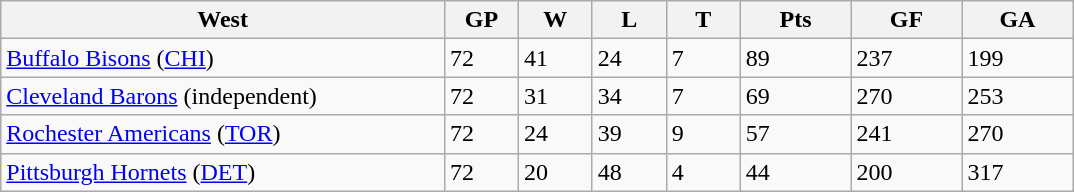<table class="wikitable">
<tr>
<th bgcolor="#DDDDFF" width="30%">West</th>
<th bgcolor="#DDDDFF" width="5%">GP</th>
<th bgcolor="#DDDDFF" width="5%">W</th>
<th bgcolor="#DDDDFF" width="5%">L</th>
<th bgcolor="#DDDDFF" width="5%">T</th>
<th bgcolor="#DDDDFF" width="7.5%">Pts</th>
<th bgcolor="#DDDDFF" width="7.5%">GF</th>
<th bgcolor="#DDDDFF" width="7.5%">GA</th>
</tr>
<tr>
<td><a href='#'>Buffalo Bisons</a> (<a href='#'>CHI</a>)</td>
<td>72</td>
<td>41</td>
<td>24</td>
<td>7</td>
<td>89</td>
<td>237</td>
<td>199</td>
</tr>
<tr>
<td><a href='#'>Cleveland Barons</a> (independent)</td>
<td>72</td>
<td>31</td>
<td>34</td>
<td>7</td>
<td>69</td>
<td>270</td>
<td>253</td>
</tr>
<tr>
<td><a href='#'>Rochester Americans</a> (<a href='#'>TOR</a>)</td>
<td>72</td>
<td>24</td>
<td>39</td>
<td>9</td>
<td>57</td>
<td>241</td>
<td>270</td>
</tr>
<tr>
<td><a href='#'>Pittsburgh Hornets</a> (<a href='#'>DET</a>)</td>
<td>72</td>
<td>20</td>
<td>48</td>
<td>4</td>
<td>44</td>
<td>200</td>
<td>317</td>
</tr>
</table>
